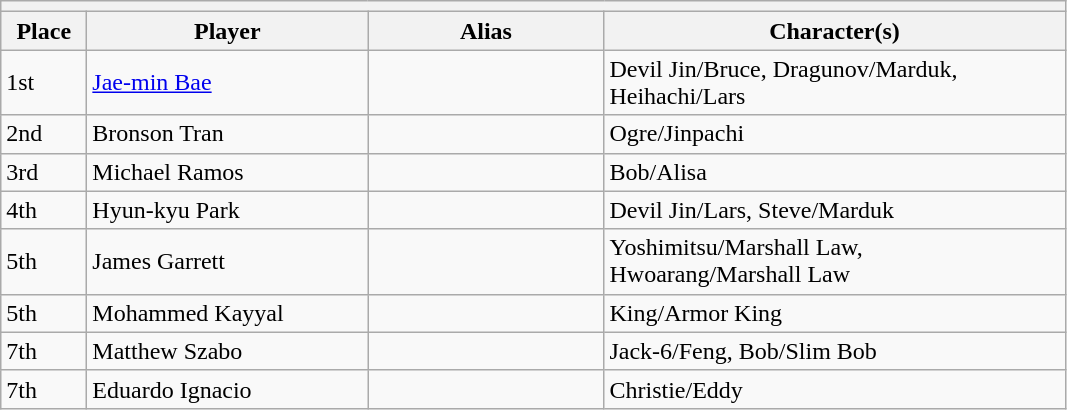<table class="wikitable">
<tr>
<th colspan=4></th>
</tr>
<tr>
<th style="width:50px;">Place</th>
<th style="width:180px;">Player</th>
<th style="width:150px;">Alias</th>
<th style="width:300px;">Character(s)</th>
</tr>
<tr>
<td>1st</td>
<td> <a href='#'>Jae-min Bae</a></td>
<td></td>
<td>Devil Jin/Bruce, Dragunov/Marduk, Heihachi/Lars</td>
</tr>
<tr>
<td>2nd</td>
<td> Bronson Tran</td>
<td></td>
<td>Ogre/Jinpachi</td>
</tr>
<tr>
<td>3rd</td>
<td> Michael Ramos</td>
<td></td>
<td>Bob/Alisa</td>
</tr>
<tr>
<td>4th</td>
<td> Hyun-kyu Park</td>
<td></td>
<td>Devil Jin/Lars, Steve/Marduk</td>
</tr>
<tr>
<td>5th</td>
<td> James Garrett</td>
<td></td>
<td>Yoshimitsu/Marshall Law, Hwoarang/Marshall Law</td>
</tr>
<tr>
<td>5th</td>
<td> Mohammed Kayyal</td>
<td></td>
<td>King/Armor King</td>
</tr>
<tr>
<td>7th</td>
<td> Matthew Szabo</td>
<td></td>
<td>Jack-6/Feng, Bob/Slim Bob</td>
</tr>
<tr>
<td>7th</td>
<td> Eduardo Ignacio</td>
<td></td>
<td>Christie/Eddy</td>
</tr>
</table>
